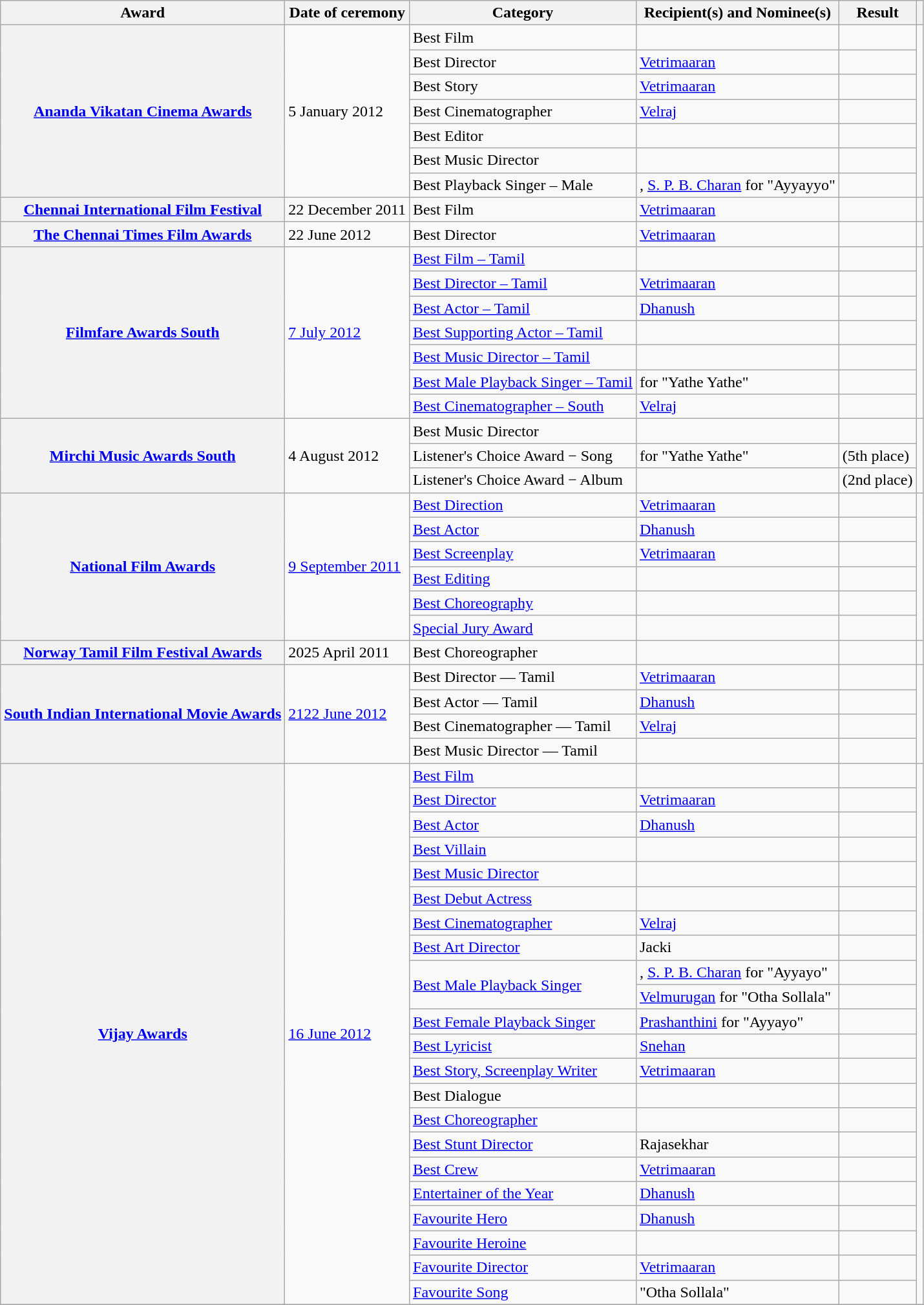<table class="wikitable plainrowheaders sortable">
<tr>
<th scope="col">Award</th>
<th scope="col">Date of ceremony</th>
<th scope="col">Category</th>
<th scope="col">Recipient(s) and Nominee(s)</th>
<th scope="col">Result</th>
<th scope="col" class="unsortable"></th>
</tr>
<tr>
<th scope="row" rowspan="7"><a href='#'>Ananda Vikatan Cinema Awards</a></th>
<td rowspan="7">5 January 2012</td>
<td>Best Film</td>
<td></td>
<td></td>
<td style="text-align:center;" rowspan="7"><br></td>
</tr>
<tr>
<td>Best Director</td>
<td><a href='#'>Vetrimaaran</a></td>
<td></td>
</tr>
<tr>
<td>Best Story</td>
<td><a href='#'>Vetrimaaran</a></td>
<td></td>
</tr>
<tr>
<td>Best Cinematographer</td>
<td><a href='#'>Velraj</a></td>
<td></td>
</tr>
<tr>
<td>Best Editor</td>
<td></td>
<td></td>
</tr>
<tr>
<td>Best Music Director</td>
<td></td>
<td></td>
</tr>
<tr>
<td>Best Playback Singer – Male</td>
<td>, <a href='#'>S. P. B. Charan</a> for "Ayyayyo"</td>
<td></td>
</tr>
<tr>
<th scope="row" rowspan="1"><a href='#'>Chennai International Film Festival</a></th>
<td rowspan="1">22 December 2011</td>
<td>Best Film</td>
<td><a href='#'>Vetrimaaran</a></td>
<td></td>
<td style="text-align:center;" rowspan="1"></td>
</tr>
<tr>
<th scope="row" rowspan="1"><a href='#'>The Chennai Times Film Awards</a></th>
<td rowspan="1">22 June 2012</td>
<td>Best Director</td>
<td><a href='#'>Vetrimaaran</a></td>
<td></td>
<td style="text-align:center;" rowspan="1"></td>
</tr>
<tr>
<th scope="row" rowspan="7"><a href='#'>Filmfare Awards South</a></th>
<td rowspan="7"><a href='#'>7 July 2012</a></td>
<td><a href='#'>Best Film – Tamil</a></td>
<td></td>
<td></td>
<td style="text-align:center;" rowspan="7"><br><br></td>
</tr>
<tr>
<td><a href='#'>Best Director – Tamil</a></td>
<td><a href='#'>Vetrimaaran</a></td>
<td></td>
</tr>
<tr>
<td><a href='#'>Best Actor – Tamil</a></td>
<td><a href='#'>Dhanush</a></td>
<td></td>
</tr>
<tr>
<td><a href='#'>Best Supporting Actor – Tamil</a></td>
<td></td>
<td></td>
</tr>
<tr>
<td><a href='#'>Best Music Director – Tamil</a></td>
<td></td>
<td></td>
</tr>
<tr>
<td><a href='#'>Best Male Playback Singer – Tamil</a></td>
<td> for "Yathe Yathe"</td>
<td></td>
</tr>
<tr>
<td><a href='#'>Best Cinematographer – South</a></td>
<td><a href='#'>Velraj</a></td>
<td></td>
</tr>
<tr>
<th scope="row" rowspan="3"><a href='#'>Mirchi Music Awards South</a></th>
<td rowspan="3">4 August 2012</td>
<td>Best Music Director</td>
<td></td>
<td></td>
<td style="text-align:center;" rowspan="3"><br><br></td>
</tr>
<tr>
<td>Listener's Choice Award − Song</td>
<td> for "Yathe Yathe"</td>
<td> (5th place)</td>
</tr>
<tr>
<td>Listener's Choice Award − Album</td>
<td></td>
<td> (2nd place)</td>
</tr>
<tr>
<th scope="row" rowspan="6"><a href='#'>National Film Awards</a></th>
<td rowspan="6"><a href='#'>9 September 2011</a></td>
<td><a href='#'>Best Direction</a></td>
<td><a href='#'>Vetrimaaran</a></td>
<td></td>
<td style="text-align:center;" rowspan="6"></td>
</tr>
<tr>
<td><a href='#'>Best Actor</a></td>
<td><a href='#'>Dhanush</a></td>
<td></td>
</tr>
<tr>
<td><a href='#'>Best Screenplay</a></td>
<td><a href='#'>Vetrimaaran</a></td>
<td></td>
</tr>
<tr>
<td><a href='#'>Best Editing</a></td>
<td></td>
<td></td>
</tr>
<tr>
<td><a href='#'>Best Choreography</a></td>
<td></td>
<td></td>
</tr>
<tr>
<td><a href='#'>Special Jury Award</a></td>
<td></td>
<td></td>
</tr>
<tr>
<th scope="row" rowspan="1"><a href='#'>Norway Tamil Film Festival Awards</a></th>
<td rowspan="1">2025 April 2011</td>
<td>Best Choreographer</td>
<td></td>
<td></td>
<td style="text-align:center;" rowspan="1"><br></td>
</tr>
<tr>
<th scope="row" rowspan="4"><a href='#'>South Indian International Movie Awards</a></th>
<td rowspan="4"><a href='#'>2122 June 2012</a></td>
<td>Best Director — Tamil</td>
<td><a href='#'>Vetrimaaran</a></td>
<td></td>
<td style="text-align:center;" rowspan="4"><br></td>
</tr>
<tr>
<td>Best Actor — Tamil</td>
<td><a href='#'>Dhanush</a></td>
<td></td>
</tr>
<tr>
<td>Best Cinematographer — Tamil</td>
<td><a href='#'>Velraj</a></td>
<td></td>
</tr>
<tr>
<td>Best Music Director — Tamil</td>
<td></td>
<td></td>
</tr>
<tr>
<th scope="row" rowspan="22"><a href='#'>Vijay Awards</a></th>
<td rowspan="22"><a href='#'>16 June 2012</a></td>
<td><a href='#'>Best Film</a></td>
<td></td>
<td></td>
<td rowspan="22" style="text-align:center;"><br></td>
</tr>
<tr>
<td><a href='#'>Best Director</a></td>
<td><a href='#'>Vetrimaaran</a></td>
<td></td>
</tr>
<tr>
<td><a href='#'>Best Actor</a></td>
<td><a href='#'>Dhanush</a></td>
<td></td>
</tr>
<tr>
<td><a href='#'>Best Villain</a></td>
<td></td>
<td></td>
</tr>
<tr>
<td><a href='#'>Best Music Director</a></td>
<td></td>
<td></td>
</tr>
<tr>
<td><a href='#'>Best Debut Actress</a></td>
<td></td>
<td></td>
</tr>
<tr>
<td><a href='#'>Best Cinematographer</a></td>
<td><a href='#'>Velraj</a></td>
<td></td>
</tr>
<tr>
<td><a href='#'>Best Art Director</a></td>
<td>Jacki</td>
<td></td>
</tr>
<tr>
<td rowspan="2"><a href='#'>Best Male Playback Singer</a></td>
<td>, <a href='#'>S. P. B. Charan</a> for "Ayyayo"</td>
<td></td>
</tr>
<tr>
<td><a href='#'>Velmurugan</a> for "Otha Sollala"</td>
<td></td>
</tr>
<tr>
<td><a href='#'>Best Female Playback Singer</a></td>
<td><a href='#'>Prashanthini</a> for "Ayyayo"</td>
<td></td>
</tr>
<tr>
<td><a href='#'>Best Lyricist</a></td>
<td><a href='#'>Snehan</a></td>
<td></td>
</tr>
<tr>
<td><a href='#'>Best Story, Screenplay Writer</a></td>
<td><a href='#'>Vetrimaaran</a></td>
<td></td>
</tr>
<tr>
<td>Best Dialogue</td>
<td></td>
<td></td>
</tr>
<tr>
<td><a href='#'>Best Choreographer</a></td>
<td></td>
<td></td>
</tr>
<tr>
<td><a href='#'>Best Stunt Director</a></td>
<td>Rajasekhar</td>
<td></td>
</tr>
<tr>
<td><a href='#'>Best Crew</a></td>
<td><a href='#'>Vetrimaaran</a></td>
<td></td>
</tr>
<tr>
<td><a href='#'>Entertainer of the Year</a></td>
<td><a href='#'>Dhanush</a></td>
<td></td>
</tr>
<tr>
<td><a href='#'>Favourite Hero</a></td>
<td><a href='#'>Dhanush</a></td>
<td></td>
</tr>
<tr>
<td><a href='#'>Favourite Heroine</a></td>
<td></td>
<td></td>
</tr>
<tr>
<td><a href='#'>Favourite Director</a></td>
<td><a href='#'>Vetrimaaran</a></td>
<td></td>
</tr>
<tr>
<td><a href='#'>Favourite Song</a></td>
<td>"Otha Sollala"</td>
<td></td>
</tr>
<tr>
</tr>
</table>
